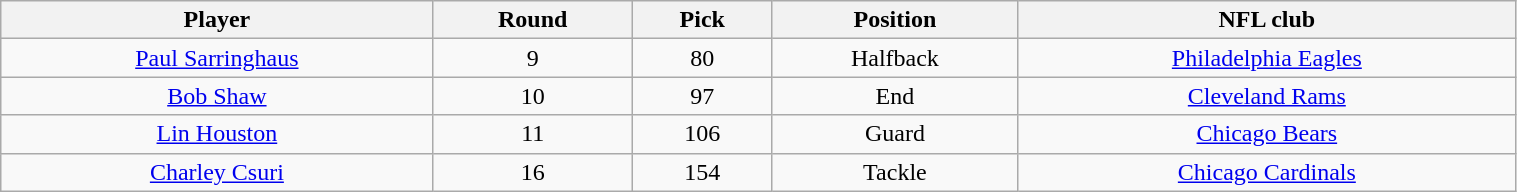<table class="wikitable" width="80%">
<tr>
<th>Player</th>
<th>Round</th>
<th>Pick</th>
<th>Position</th>
<th>NFL club</th>
</tr>
<tr align="center" bgcolor="">
<td><a href='#'>Paul Sarringhaus</a></td>
<td>9</td>
<td>80</td>
<td>Halfback</td>
<td><a href='#'>Philadelphia Eagles</a></td>
</tr>
<tr align="center" bgcolor="">
<td><a href='#'>Bob Shaw</a></td>
<td>10</td>
<td>97</td>
<td>End</td>
<td><a href='#'>Cleveland Rams</a></td>
</tr>
<tr align="center" bgcolor="">
<td><a href='#'>Lin Houston</a></td>
<td>11</td>
<td>106</td>
<td>Guard</td>
<td><a href='#'>Chicago Bears</a></td>
</tr>
<tr align="center" bgcolor="">
<td><a href='#'>Charley Csuri</a></td>
<td>16</td>
<td>154</td>
<td>Tackle</td>
<td><a href='#'>Chicago Cardinals</a></td>
</tr>
</table>
